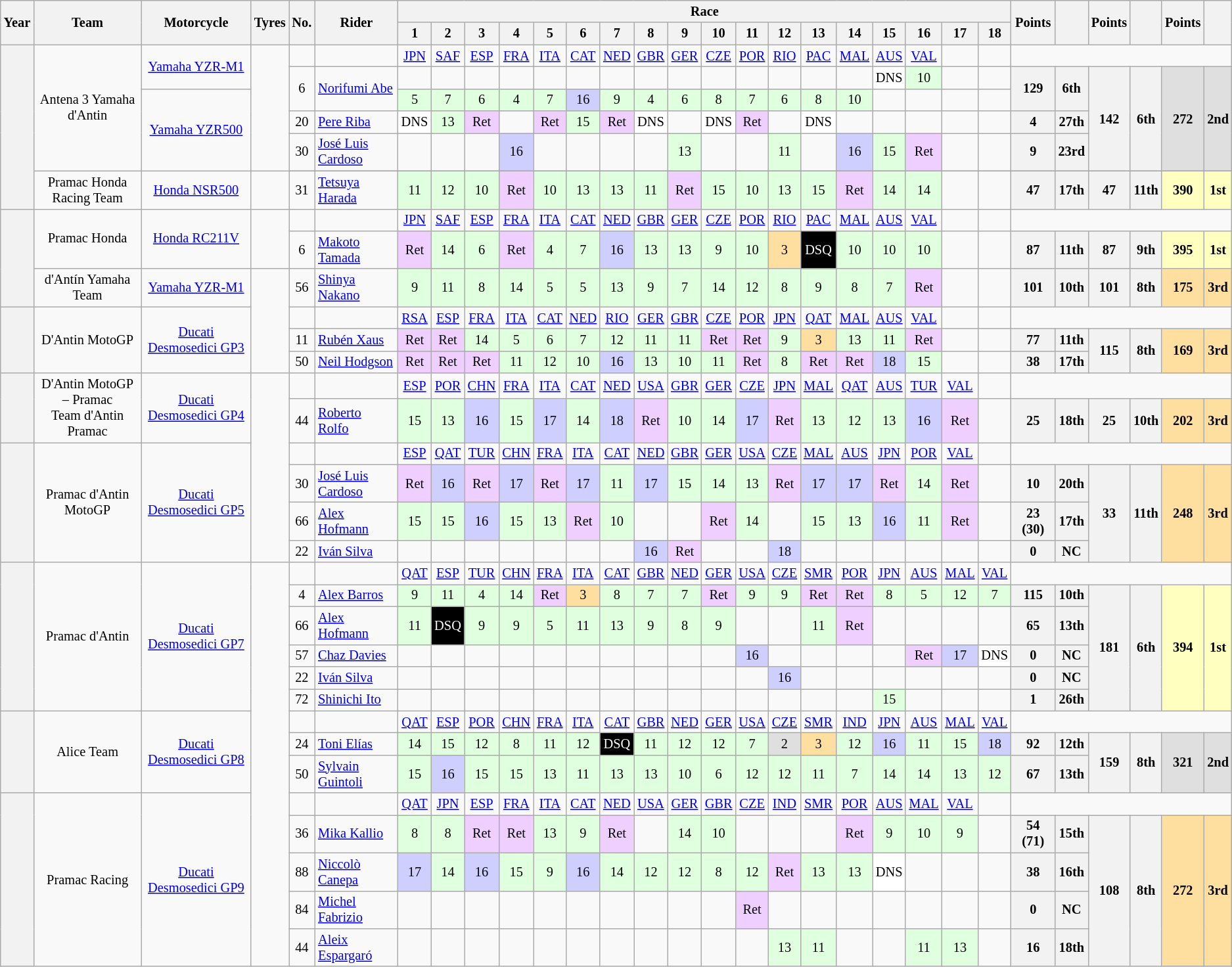<table class="wikitable" style="text-align:center; font-size:85%;">
<tr>
<th scope="col" rowspan="2">Year</th>
<th scope="col" rowspan="2">Team</th>
<th scope="col" rowspan="2">Motorcycle</th>
<th scope="col" rowspan="2">Tyres</th>
<th scope="col" rowspan="2">No.</th>
<th scope="col" rowspan="2">Rider</th>
<th scope="col" colspan="18">Race</th>
<th rowspan="2">Points</th>
<th rowspan="2"></th>
<th rowspan="2">Points</th>
<th rowspan="2"></th>
<th rowspan="2">Points</th>
<th rowspan="2"></th>
</tr>
<tr>
<th>1</th>
<th>2</th>
<th>3</th>
<th>4</th>
<th>5</th>
<th>6</th>
<th>7</th>
<th>8</th>
<th>9</th>
<th>10</th>
<th>11</th>
<th>12</th>
<th>13</th>
<th>14</th>
<th>15</th>
<th>16</th>
<th>17</th>
<th>18</th>
</tr>
<tr>
<th scope="row" rowspan="7"></th>
<td rowspan="5">Antena 3 Yamaha d'Antin</td>
<td rowspan="2"><a href='#'>Yamaha YZR-M1</a></td>
<td rowspan="5"></td>
<td></td>
<td></td>
<td><a href='#'>JPN</a></td>
<td><a href='#'>SAF</a></td>
<td><a href='#'>ESP</a></td>
<td><a href='#'>FRA</a></td>
<td><a href='#'>ITA</a></td>
<td><a href='#'>CAT</a></td>
<td><a href='#'>NED</a></td>
<td><a href='#'>GBR</a></td>
<td><a href='#'>GER</a></td>
<td><a href='#'>CZE</a></td>
<td><a href='#'>POR</a></td>
<td><a href='#'>RIO</a></td>
<td><a href='#'>PAC</a></td>
<td><a href='#'>MAL</a></td>
<td><a href='#'>AUS</a></td>
<td><a href='#'>VAL</a></td>
<td></td>
<td></td>
<td colspan="6"></td>
</tr>
<tr>
<td rowspan="2">6</td>
<td style="text-align:left;" rowspan="2"> <a href='#'>Norifumi Abe</a></td>
<td></td>
<td></td>
<td></td>
<td></td>
<td></td>
<td></td>
<td></td>
<td></td>
<td></td>
<td></td>
<td></td>
<td></td>
<td></td>
<td></td>
<td style="background:#FFFFFF;">DNS</td>
<td style="background:#DFFFDF;">10</td>
<td></td>
<td></td>
<th rowspan="2">129</th>
<th rowspan="2">6th</th>
<th rowspan="4">142</th>
<th rowspan="4">6th</th>
<th rowspan="4" style="background:#DFDFDF;">272</th>
<th rowspan="4" style="background:#DFDFDF;">2nd</th>
</tr>
<tr>
<td rowspan="3"><a href='#'>Yamaha YZR500</a></td>
<td style="background:#dfffdf;">5</td>
<td style="background:#dfffdf;">7</td>
<td style="background:#dfffdf;">6</td>
<td style="background:#dfffdf;">4</td>
<td style="background:#dfffdf;">7</td>
<td style="background:#cfcfff;">16</td>
<td style="background:#dfffdf;">9</td>
<td style="background:#dfffdf;">4</td>
<td style="background:#dfffdf;">6</td>
<td style="background:#dfffdf;">8</td>
<td style="background:#dfffdf;">7</td>
<td style="background:#dfffdf;">6</td>
<td style="background:#dfffdf;">8</td>
<td style="background:#dfffdf;">10</td>
<td></td>
<td></td>
<td></td>
</tr>
<tr>
<td>20</td>
<td style="text-align:left;"> <a href='#'>Pere Riba</a></td>
<td style="background:#ffffff;">DNS</td>
<td style="background:#dfffdf;">13</td>
<td style="background:#efcfff;">Ret</td>
<td></td>
<td style="background:#efcfff;">Ret</td>
<td style="background:#dfffdf;">15</td>
<td style="background:#efcfff;">Ret</td>
<td style="background:#ffffff;">DNS</td>
<td></td>
<td style="background:#ffffff;">DNS</td>
<td style="background:#efcfff;">Ret</td>
<td></td>
<td style="background:#ffffff;">DNS</td>
<td></td>
<td></td>
<td></td>
<td></td>
<td></td>
<th>4</th>
<th>27th</th>
</tr>
<tr>
<td>30</td>
<td style="text-align:left;"> <a href='#'>José Luis Cardoso</a></td>
<td></td>
<td></td>
<td></td>
<td style="background:#cfcfff;">16</td>
<td></td>
<td></td>
<td></td>
<td></td>
<td style="background:#dfffdf;">13</td>
<td></td>
<td></td>
<td style="background:#dfffdf;">11</td>
<td></td>
<td style="background:#cfcfff;">16</td>
<td style="background:#dfffdf;">15</td>
<td style="background:#efcfff;">Ret</td>
<td></td>
<td></td>
<th>9</th>
<th>23rd</th>
</tr>
<tr>
<td rowspan="2">Pramac Honda Racing Team</td>
<td rowspan="2"><a href='#'>Honda NSR500</a></td>
<td rowspan="2"></td>
</tr>
<tr>
<td>31</td>
<td style="text-align:left;"> <a href='#'>Tetsuya Harada</a></td>
<td style="background:#DFFFDF;">11</td>
<td style="background:#DFFFDF;">12</td>
<td style="background:#DFFFDF;">10</td>
<td style="background:#EFCFFF;">Ret</td>
<td style="background:#DFFFDF;">10</td>
<td style="background:#DFFFDF;">13</td>
<td style="background:#DFFFDF;">13</td>
<td style="background:#DFFFDF;">11</td>
<td style="background:#EFCFFF;">Ret</td>
<td style="background:#DFFFDF;">15</td>
<td style="background:#DFFFDF;">10</td>
<td style="background:#DFFFDF;">13</td>
<td style="background:#DFFFDF;">15</td>
<td style="background:#EFCFFF;">Ret</td>
<td style="background:#DFFFDF;">14</td>
<td style="background:#DFFFDF;">14</td>
<td></td>
<td></td>
<th>47</th>
<th>17th</th>
<th>47</th>
<th>11th</th>
<th style="background:#FFFFBF;">390</th>
<th style="background:#FFFFBF;">1st</th>
</tr>
<tr>
<th scope="row" rowspan="3"></th>
<td rowspan="2">Pramac Honda</td>
<td rowspan="2"><a href='#'>Honda RC211V</a></td>
<td rowspan="2"></td>
<td></td>
<td></td>
<td><a href='#'>JPN</a></td>
<td><a href='#'>SAF</a></td>
<td><a href='#'>ESP</a></td>
<td><a href='#'>FRA</a></td>
<td><a href='#'>ITA</a></td>
<td><a href='#'>CAT</a></td>
<td><a href='#'>NED</a></td>
<td><a href='#'>GBR</a></td>
<td><a href='#'>GER</a></td>
<td><a href='#'>CZE</a></td>
<td><a href='#'>POR</a></td>
<td><a href='#'>RIO</a></td>
<td><a href='#'>PAC</a></td>
<td><a href='#'>MAL</a></td>
<td><a href='#'>AUS</a></td>
<td><a href='#'>VAL</a></td>
<td></td>
<td></td>
<td colspan="6"></td>
</tr>
<tr>
<td>6</td>
<td style="text-align:left;"> <a href='#'>Makoto Tamada</a></td>
<td style="background:#EFCFFF;">Ret</td>
<td style="background:#DFFFDF;">14</td>
<td style="background:#DFFFDF;">6</td>
<td style="background:#EFCFFF;">Ret</td>
<td style="background:#DFFFDF;">4</td>
<td style="background:#DFFFDF;">7</td>
<td style="background:#CFCFFF;">16</td>
<td style="background:#DFFFDF;">13</td>
<td style="background:#DFFFDF;">13</td>
<td style="background:#DFFFDF;">9</td>
<td style="background:#DFFFDF;">10</td>
<td style="background:#FFDF9F;">3</td>
<td style="background:black; color:white;">DSQ</td>
<td style="background:#DFFFDF;">10</td>
<td style="background:#DFFFDF;">10</td>
<td style="background:#DFFFDF;">10</td>
<td></td>
<td></td>
<th>87</th>
<th>11th</th>
<th>87</th>
<th>9th</th>
<th style="background:#FFFFBF;">395</th>
<th style="background:#FFFFBF;">1st</th>
</tr>
<tr>
<td>d'Antín Yamaha Team</td>
<td><a href='#'>Yamaha YZR-M1</a></td>
<td rowspan="4"></td>
<td>56</td>
<td style="text-align:left;"> <a href='#'>Shinya Nakano</a></td>
<td style="background:#DFFFDF;">9</td>
<td style="background:#DFFFDF;">11</td>
<td style="background:#DFFFDF;">8</td>
<td style="background:#DFFFDF;">14</td>
<td style="background:#DFFFDF;">5</td>
<td style="background:#DFFFDF;">5</td>
<td style="background:#DFFFDF;">13</td>
<td style="background:#DFFFDF;">9</td>
<td style="background:#DFFFDF;">7</td>
<td style="background:#DFFFDF;">14</td>
<td style="background:#DFFFDF;">12</td>
<td style="background:#DFFFDF;">8</td>
<td style="background:#DFFFDF;">9</td>
<td style="background:#DFFFDF;">8</td>
<td style="background:#DFFFDF;">7</td>
<td style="background:#EFCFFF;">Ret</td>
<td></td>
<td></td>
<th>101</th>
<th>10th</th>
<th>101</th>
<th>8th</th>
<th style="background:#FFDF9F;">175</th>
<th style="background:#FFDF9F;">3rd</th>
</tr>
<tr>
<th scope="row" rowspan="3"></th>
<td rowspan="3">D'Antin MotoGP</td>
<td rowspan="3"><a href='#'>Ducati Desmosedici GP3</a></td>
<td></td>
<td></td>
<td><a href='#'>RSA</a></td>
<td><a href='#'>ESP</a></td>
<td><a href='#'>FRA</a></td>
<td><a href='#'>ITA</a></td>
<td><a href='#'>CAT</a></td>
<td><a href='#'>NED</a></td>
<td><a href='#'>RIO</a></td>
<td><a href='#'>GER</a></td>
<td><a href='#'>GBR</a></td>
<td><a href='#'>CZE</a></td>
<td><a href='#'>POR</a></td>
<td><a href='#'>JPN</a></td>
<td><a href='#'>QAT</a></td>
<td><a href='#'>MAL</a></td>
<td><a href='#'>AUS</a></td>
<td><a href='#'>VAL</a></td>
<td></td>
<td></td>
<td colspan="6"></td>
</tr>
<tr>
<td>11</td>
<td style="text-align:left;"> <a href='#'>Rubén Xaus</a></td>
<td style="background:#EFCFFF;">Ret</td>
<td style="background:#EFCFFF;">Ret</td>
<td style="background:#DFFFDF;">14</td>
<td style="background:#DFFFDF;">5</td>
<td style="background:#DFFFDF;">6</td>
<td style="background:#DFFFDF;">7</td>
<td style="background:#DFFFDF;">12</td>
<td style="background:#DFFFDF;">11</td>
<td style="background:#DFFFDF;">11</td>
<td style="background:#EFCFFF;">Ret</td>
<td style="background:#EFCFFF;">Ret</td>
<td style="background:#DFFFDF;">9</td>
<td style="background:#FFDF9F;">3</td>
<td style="background:#DFFFDF;">13</td>
<td style="background:#DFFFDF;">11</td>
<td style="background:#EFCFFF;">Ret</td>
<td></td>
<td></td>
<th>77</th>
<th>11th</th>
<th rowspan="2">115</th>
<th rowspan="2">8th</th>
<th rowspan="2" style="background:#FFDF9F;">169</th>
<th rowspan="2" style="background:#FFDF9F;">3rd</th>
</tr>
<tr>
<td>50</td>
<td style="text-align:left;"> <a href='#'>Neil Hodgson</a></td>
<td style="background:#EFCFFF;">Ret</td>
<td style="background:#EFCFFF;">Ret</td>
<td style="background:#EFCFFF;">Ret</td>
<td style="background:#DFFFDF;">11</td>
<td style="background:#DFFFDF;">12</td>
<td style="background:#DFFFDF;">10</td>
<td style="background:#CFCFFF;">16</td>
<td style="background:#DFFFDF;">13</td>
<td style="background:#DFFFDF;">10</td>
<td style="background:#DFFFDF;">11</td>
<td style="background:#EFCFFF;">Ret</td>
<td style="background:#DFFFDF;">8</td>
<td style="background:#EFCFFF;">Ret</td>
<td style="background:#EFCFFF;">Ret</td>
<td style="background:#CFCFFF;">18</td>
<td style="background:#DFFFDF;">15</td>
<td></td>
<td></td>
<th>38</th>
<th>17th</th>
</tr>
<tr>
<th scope="row" rowspan="2"></th>
<td rowspan="2">D'Antin MotoGP – Pramac<br>Team d'Antin Pramac</td>
<td rowspan="2"><a href='#'>Ducati Desmosedici GP4</a></td>
<td rowspan="6"></td>
<td></td>
<td></td>
<td><a href='#'>ESP</a></td>
<td><a href='#'>POR</a></td>
<td><a href='#'>CHN</a></td>
<td><a href='#'>FRA</a></td>
<td><a href='#'>ITA</a></td>
<td><a href='#'>CAT</a></td>
<td><a href='#'>NED</a></td>
<td><a href='#'>USA</a></td>
<td><a href='#'>GBR</a></td>
<td><a href='#'>GER</a></td>
<td><a href='#'>CZE</a></td>
<td><a href='#'>JPN</a></td>
<td><a href='#'>MAL</a></td>
<td><a href='#'>QAT</a></td>
<td><a href='#'>AUS</a></td>
<td><a href='#'>TUR</a></td>
<td><a href='#'>VAL</a></td>
<td></td>
<td colspan="6"></td>
</tr>
<tr>
<td>44</td>
<td style="text-align:left;"> <a href='#'>Roberto Rolfo</a></td>
<td style="background:#DFFFDF;">15</td>
<td style="background:#DFFFDF;">13</td>
<td style="background:#CFCFFF;">16</td>
<td style="background:#DFFFDF;">15</td>
<td style="background:#CFCFFF;">17</td>
<td style="background:#DFFFDF;">14</td>
<td style="background:#CFCFFF;">18</td>
<td style="background:#EFCFFF;">Ret</td>
<td style="background:#DFFFDF;">10</td>
<td style="background:#DFFFDF;">14</td>
<td style="background:#CFCFFF;">17</td>
<td style="background:#EFCFFF;">Ret</td>
<td style="background:#DFFFDF;">13</td>
<td style="background:#DFFFDF;">12</td>
<td style="background:#DFFFDF;">13</td>
<td style="background:#CFCFFF;">16</td>
<td style="background:#EFCFFF;">Ret</td>
<td></td>
<th>25</th>
<th>18th</th>
<th>25</th>
<th>10th</th>
<th style="background:#FFDF9F;">202</th>
<th style="background:#FFDF9F;">3rd</th>
</tr>
<tr>
<th scope="row" rowspan="4"></th>
<td rowspan="4">Pramac d'Antin MotoGP</td>
<td rowspan="4"><a href='#'>Ducati Desmosedici GP5</a></td>
<td></td>
<td></td>
<td><a href='#'>ESP</a></td>
<td><a href='#'>QAT</a></td>
<td><a href='#'>TUR</a></td>
<td><a href='#'>CHN</a></td>
<td><a href='#'>FRA</a></td>
<td><a href='#'>ITA</a></td>
<td><a href='#'>CAT</a></td>
<td><a href='#'>NED</a></td>
<td><a href='#'>GBR</a></td>
<td><a href='#'>GER</a></td>
<td><a href='#'>USA</a></td>
<td><a href='#'>CZE</a></td>
<td><a href='#'>MAL</a></td>
<td><a href='#'>AUS</a></td>
<td><a href='#'>JPN</a></td>
<td><a href='#'>POR</a></td>
<td><a href='#'>VAL</a></td>
<td></td>
<td colspan="6"></td>
</tr>
<tr>
<td>30</td>
<td style="text-align:left;"> <a href='#'>José Luis Cardoso</a></td>
<td style="background:#EFCFFF;">Ret</td>
<td style="background:#CFCFFF;">16</td>
<td style="background:#EFCFFF;">Ret</td>
<td style="background:#CFCFFF;">17</td>
<td style="background:#EFCFFF;">Ret</td>
<td style="background:#CFCFFF;">17</td>
<td style="background:#DFFFDF;">11</td>
<td style="background:#CFCFFF;">17</td>
<td style="background:#DFFFDF;">15</td>
<td style="background:#DFFFDF;">14</td>
<td style="background:#DFFFDF;">13</td>
<td style="background:#EFCFFF;">Ret</td>
<td style="background:#CFCFFF;">17</td>
<td style="background:#CFCFFF;">17</td>
<td style="background:#EFCFFF;">Ret</td>
<td style="background:#DFFFDF;">14</td>
<td style="background:#EFCFFF;">Ret</td>
<td></td>
<th>10</th>
<th>20th</th>
<th rowspan="3">33</th>
<th rowspan="3">11th</th>
<th rowspan="3" style="background:#FFDF9F;">248</th>
<th rowspan="3" style="background:#FFDF9F;">3rd</th>
</tr>
<tr>
<td>66</td>
<td style="text-align:left;"> <a href='#'>Alex Hofmann</a></td>
<td style="background:#DFFFDF;">15</td>
<td style="background:#DFFFDF;">15</td>
<td style="background:#CFCFFF;">16</td>
<td style="background:#DFFFDF;">15</td>
<td style="background:#DFFFDF;">13</td>
<td style="background:#EFCFFF;">Ret</td>
<td style="background:#DFFFDF;">10</td>
<td></td>
<td></td>
<td style="background:#EFCFFF;">Ret</td>
<td style="background:#DFFFDF;">14</td>
<td></td>
<td style="background:#DFFFDF;">15</td>
<td style="background:#DFFFDF;">13</td>
<td style="background:#CFCFFF;">16</td>
<td style="background:#DFFFDF;">11</td>
<td style="background:#EFCFFF;">Ret</td>
<td></td>
<th>23 (30)</th>
<th>17th</th>
</tr>
<tr>
<td>22</td>
<td style="text-align:left;"> <a href='#'>Iván Silva</a></td>
<td></td>
<td></td>
<td></td>
<td></td>
<td></td>
<td></td>
<td></td>
<td style="background:#CFCFFF;">16</td>
<td style="background:#EFCFFF;">Ret</td>
<td></td>
<td></td>
<td style="background:#CFCFFF;">18</td>
<td></td>
<td></td>
<td></td>
<td></td>
<td></td>
<td></td>
<th>0</th>
<th>NC</th>
</tr>
<tr>
<th scope="row" rowspan="6"></th>
<td rowspan="6">Pramac d'Antin</td>
<td rowspan="6"><a href='#'>Ducati Desmosedici GP7</a></td>
<td rowspan="14"></td>
<td></td>
<td></td>
<td><a href='#'>QAT</a></td>
<td><a href='#'>ESP</a></td>
<td><a href='#'>TUR</a></td>
<td><a href='#'>CHN</a></td>
<td><a href='#'>FRA</a></td>
<td><a href='#'>ITA</a></td>
<td><a href='#'>CAT</a></td>
<td><a href='#'>GBR</a></td>
<td><a href='#'>NED</a></td>
<td><a href='#'>GER</a></td>
<td><a href='#'>USA</a></td>
<td><a href='#'>CZE</a></td>
<td><a href='#'>SMR</a></td>
<td><a href='#'>POR</a></td>
<td><a href='#'>JPN</a></td>
<td><a href='#'>AUS</a></td>
<td><a href='#'>MAL</a></td>
<td><a href='#'>VAL</a></td>
<td colspan="6"></td>
</tr>
<tr>
<td>4</td>
<td style="text-align:left;"> <a href='#'>Alex Barros</a></td>
<td style="background:#DFFFDF;">9</td>
<td style="background:#DFFFDF;">11</td>
<td style="background:#DFFFDF;">4</td>
<td style="background:#DFFFDF;">14</td>
<td style="background:#EFCFFF;">Ret</td>
<td style="background:#FFDF9F;">3</td>
<td style="background:#DFFFDF;">8</td>
<td style="background:#DFFFDF;">7</td>
<td style="background:#DFFFDF;">7</td>
<td style="background:#EFCFFF;">Ret</td>
<td style="background:#DFFFDF;">9</td>
<td style="background:#DFFFDF;">9</td>
<td style="background:#EFCFFF;">Ret</td>
<td style="background:#EFCFFF;">Ret</td>
<td style="background:#DFFFDF;">8</td>
<td style="background:#DFFFDF;">5</td>
<td style="background:#DFFFDF;">12</td>
<td style="background:#DFFFDF;">7</td>
<th>115</th>
<th>10th</th>
<th rowspan="5">181</th>
<th rowspan="5">6th</th>
<th style="background:#FFFFBF;" rowspan="5">394</th>
<th style="background:#FFFFBF;" rowspan="5">1st</th>
</tr>
<tr>
<td>66</td>
<td style="text-align:left;"> <a href='#'>Alex Hofmann</a></td>
<td style="background:#DFFFDF;">11</td>
<td style="background:#000000; color:#FFFFFF;">DSQ</td>
<td style="background:#DFFFDF;">9</td>
<td style="background:#DFFFDF;">9</td>
<td style="background:#DFFFDF;">5</td>
<td style="background:#DFFFDF;">11</td>
<td style="background:#DFFFDF;">13</td>
<td style="background:#DFFFDF;">9</td>
<td style="background:#DFFFDF;">8</td>
<td style="background:#DFFFDF;">9</td>
<td></td>
<td></td>
<td style="background:#DFFFDF;">11</td>
<td style="background:#EFCFFF;">Ret</td>
<td></td>
<td></td>
<td></td>
<td></td>
<th>65</th>
<th>13th</th>
</tr>
<tr>
<td>57</td>
<td style="text-align:left;"> <a href='#'>Chaz Davies</a></td>
<td></td>
<td></td>
<td></td>
<td></td>
<td></td>
<td></td>
<td></td>
<td></td>
<td></td>
<td></td>
<td style="background:#CFCFFF;">16</td>
<td></td>
<td></td>
<td></td>
<td></td>
<td style="background:#EFCFFF;">Ret</td>
<td style="background:#CFCFFF;">17</td>
<td style="background:#FFFFFF;">DNS</td>
<th>0</th>
<th>NC</th>
</tr>
<tr>
<td>22</td>
<td style="text-align:left;"> <a href='#'>Iván Silva</a></td>
<td></td>
<td></td>
<td></td>
<td></td>
<td></td>
<td></td>
<td></td>
<td></td>
<td></td>
<td></td>
<td></td>
<td style="background:#CFCFFF;">16</td>
<td></td>
<td></td>
<td></td>
<td></td>
<td></td>
<td></td>
<th>0</th>
<th>NC</th>
</tr>
<tr>
<td>72</td>
<td style="text-align:left;"> <a href='#'>Shinichi Ito</a></td>
<td></td>
<td></td>
<td></td>
<td></td>
<td></td>
<td></td>
<td></td>
<td></td>
<td></td>
<td></td>
<td></td>
<td></td>
<td></td>
<td></td>
<td style="background:#DFFFDF;">15</td>
<td></td>
<td></td>
<td></td>
<th>1</th>
<th>26th</th>
</tr>
<tr>
<th scope="row" rowspan="3"></th>
<td rowspan="3">Alice Team</td>
<td rowspan="3"><a href='#'>Ducati Desmosedici GP8</a></td>
<td></td>
<td></td>
<td><a href='#'>QAT</a></td>
<td><a href='#'>ESP</a></td>
<td><a href='#'>POR</a></td>
<td><a href='#'>CHN</a></td>
<td><a href='#'>FRA</a></td>
<td><a href='#'>ITA</a></td>
<td><a href='#'>CAT</a></td>
<td><a href='#'>GBR</a></td>
<td><a href='#'>NED</a></td>
<td><a href='#'>GER</a></td>
<td><a href='#'>USA</a></td>
<td><a href='#'>CZE</a></td>
<td><a href='#'>SMR</a></td>
<td><a href='#'>IND</a></td>
<td><a href='#'>JPN</a></td>
<td><a href='#'>AUS</a></td>
<td><a href='#'>MAL</a></td>
<td><a href='#'>VAL</a></td>
<td colspan="6"></td>
</tr>
<tr>
<td>24</td>
<td style="text-align:left;"> <a href='#'>Toni Elías</a></td>
<td style="background:#DFFFDF;">14</td>
<td style="background:#DFFFDF;">15</td>
<td style="background:#DFFFDF;">12</td>
<td style="background:#DFFFDF;">8</td>
<td style="background:#DFFFDF;">11</td>
<td style="background:#DFFFDF;">12</td>
<td style="background:#000000; color:#FFFFFF;">DSQ</td>
<td style="background:#DFFFDF;">11</td>
<td style="background:#DFFFDF;">12</td>
<td style="background:#DFFFDF;">12</td>
<td style="background:#DFFFDF;">7</td>
<td style="background:#DFDFDF;">2</td>
<td style="background:#FFDF9F;">3</td>
<td style="background:#DFFFDF;">12</td>
<td style="background:#CFCFFF;">16</td>
<td style="background:#DFFFDF;">11</td>
<td style="background:#DFFFDF;">15</td>
<td style="background:#CFCFFF;">18</td>
<th>92</th>
<th>12th</th>
<th rowspan="2">159</th>
<th rowspan="2">8th</th>
<th rowspan="2" style="background:#DFDFDF;">321</th>
<th rowspan="2" style="background:#DFDFDF;">2nd</th>
</tr>
<tr>
<td>50</td>
<td style="text-align:left;"> <a href='#'>Sylvain Guintoli</a></td>
<td style="background:#DFFFDF;">15</td>
<td style="background:#CFCFFF;">16</td>
<td style="background:#DFFFDF;">15</td>
<td style="background:#DFFFDF;">15</td>
<td style="background:#DFFFDF;">13</td>
<td style="background:#DFFFDF;">11</td>
<td style="background:#DFFFDF;">13</td>
<td style="background:#DFFFDF;">13</td>
<td style="background:#DFFFDF;">10</td>
<td style="background:#DFFFDF;">6</td>
<td style="background:#DFFFDF;">12</td>
<td style="background:#DFFFDF;">12</td>
<td style="background:#DFFFDF;">11</td>
<td style="background:#DFFFDF;">7</td>
<td style="background:#DFFFDF;">14</td>
<td style="background:#DFFFDF;">14</td>
<td style="background:#DFFFDF;">13</td>
<td style="background:#DFFFDF;">12</td>
<th>67</th>
<th>13th</th>
</tr>
<tr>
<th scope="row" rowspan="5"></th>
<td rowspan="5">Pramac Racing</td>
<td rowspan="5"><a href='#'>Ducati Desmosedici GP9</a></td>
<td></td>
<td></td>
<td><a href='#'>QAT</a></td>
<td><a href='#'>JPN</a></td>
<td><a href='#'>ESP</a></td>
<td><a href='#'>FRA</a></td>
<td><a href='#'>ITA</a></td>
<td><a href='#'>CAT</a></td>
<td><a href='#'>NED</a></td>
<td><a href='#'>USA</a></td>
<td><a href='#'>GER</a></td>
<td><a href='#'>GBR</a></td>
<td><a href='#'>CZE</a></td>
<td><a href='#'>IND</a></td>
<td><a href='#'>SMR</a></td>
<td><a href='#'>POR</a></td>
<td><a href='#'>AUS</a></td>
<td><a href='#'>MAL</a></td>
<td><a href='#'>VAL</a></td>
<td></td>
<td colspan="6"></td>
</tr>
<tr>
<td>36</td>
<td style="text-align:left;"> <a href='#'>Mika Kallio</a></td>
<td style="background:#DFFFDF;">8</td>
<td style="background:#DFFFDF;">8</td>
<td style="background:#EFCFFF;">Ret</td>
<td style="background:#EFCFFF;">Ret</td>
<td style="background:#DFFFDF;">13</td>
<td style="background:#DFFFDF;">9</td>
<td style="background:#EFCFFF;">Ret</td>
<td></td>
<td style="background:#DFFFDF;">14</td>
<td style="background:#DFFFDF;">10</td>
<td></td>
<td></td>
<td></td>
<td style="background:#EFCFFF;">Ret</td>
<td style="background:#DFFFDF;">9</td>
<td style="background:#DFFFDF;">10</td>
<td style="background:#DFFFDF;">9</td>
<td></td>
<th>54 (71)</th>
<th>15th</th>
<th rowspan="4">108</th>
<th rowspan="4">8th</th>
<th rowspan="4" style="background:#FFDF9F;">272</th>
<th rowspan="4" style="background:#FFDF9F;">3rd</th>
</tr>
<tr>
<td>88</td>
<td style="text-align:left;"> <a href='#'>Niccolò Canepa</a></td>
<td style="background:#CFCFFF;">17</td>
<td style="background:#DFFFDF;">14</td>
<td style="background:#CFCFFF;">16</td>
<td style="background:#DFFFDF;">15</td>
<td style="background:#DFFFDF;">9</td>
<td style="background:#CFCFFF;">16</td>
<td style="background:#DFFFDF;">14</td>
<td style="background:#DFFFDF;">12</td>
<td style="background:#DFFFDF;">12</td>
<td style="background:#DFFFDF;">8</td>
<td style="background:#DFFFDF;">12</td>
<td style="background:#EFCFFF;">Ret</td>
<td style="background:#DFFFDF;">13</td>
<td style="background:#DFFFDF;">13</td>
<td style="background:#FFFFFF;">DNS</td>
<td></td>
<td></td>
<td></td>
<th>38</th>
<th>16th</th>
</tr>
<tr>
<td>84</td>
<td style="text-align:left;"> <a href='#'>Michel Fabrizio</a></td>
<td></td>
<td></td>
<td></td>
<td></td>
<td></td>
<td></td>
<td></td>
<td></td>
<td></td>
<td></td>
<td style="background:#EFCFFF;">Ret</td>
<td></td>
<td></td>
<td></td>
<td></td>
<td></td>
<td></td>
<td></td>
<th>0</th>
<th>NC</th>
</tr>
<tr>
<td>44</td>
<td style="text-align:left;"> <a href='#'>Aleix Espargaró</a></td>
<td></td>
<td></td>
<td></td>
<td></td>
<td></td>
<td></td>
<td></td>
<td></td>
<td></td>
<td></td>
<td></td>
<td style="background:#DFFFDF;">13</td>
<td style="background:#DFFFDF;">11</td>
<td></td>
<td></td>
<td style="background:#DFFFDF;">11</td>
<td style="background:#DFFFDF;">13</td>
<td></td>
<th>16</th>
<th>18th</th>
</tr>
</table>
